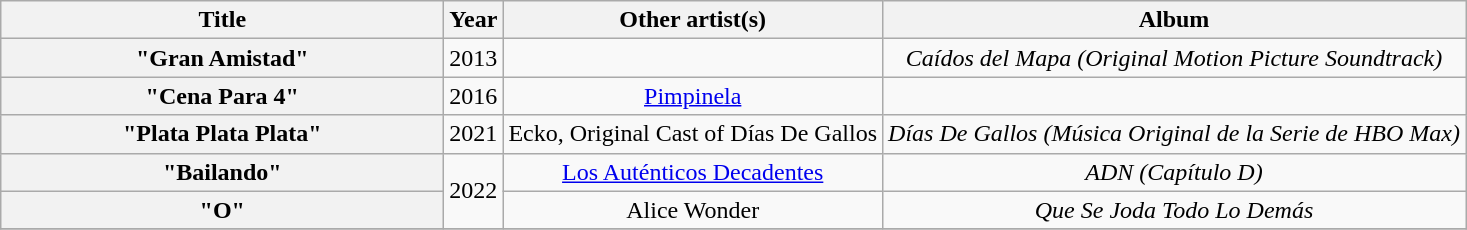<table class="wikitable plainrowheaders" style="text-align:center;">
<tr>
<th scope="col" style="width:18em;">Title</th>
<th scope="col">Year</th>
<th scope="col">Other artist(s)</th>
<th scope="col">Album</th>
</tr>
<tr>
<th scope="row">"Gran Amistad"</th>
<td>2013</td>
<td></td>
<td><em>Caídos del Mapa (Original Motion Picture Soundtrack)</em></td>
</tr>
<tr>
<th scope="row">"Cena Para 4"</th>
<td>2016</td>
<td><a href='#'>Pimpinela</a></td>
<td></td>
</tr>
<tr>
<th scope="row">"Plata Plata Plata"</th>
<td rowspan="1">2021</td>
<td>Ecko, Original Cast of Días De Gallos</td>
<td><em>Días De Gallos (Música Original de la Serie de HBO Max)</em></td>
</tr>
<tr>
<th scope="row">"Bailando"</th>
<td rowspan="2">2022</td>
<td><a href='#'>Los Auténticos Decadentes</a></td>
<td><em>ADN (Capítulo D)</em></td>
</tr>
<tr>
<th scope="row">"O"</th>
<td>Alice Wonder</td>
<td><em>Que Se Joda Todo Lo Demás</em></td>
</tr>
<tr>
</tr>
</table>
